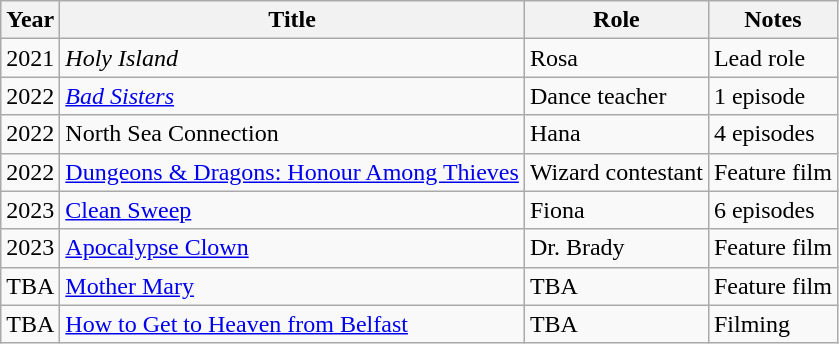<table class="wikitable sortable">
<tr>
<th>Year</th>
<th>Title</th>
<th>Role</th>
<th class="unsortable">Notes</th>
</tr>
<tr>
<td>2021</td>
<td><em>Holy Island</em></td>
<td>Rosa</td>
<td>Lead role</td>
</tr>
<tr>
<td>2022</td>
<td><em><a href='#'>Bad Sisters</a></td>
<td>Dance teacher</td>
<td>1 episode</td>
</tr>
<tr>
<td>2022</td>
<td></em>North Sea Connection<em></td>
<td>Hana</td>
<td>4 episodes</td>
</tr>
<tr>
<td>2022</td>
<td></em><a href='#'>Dungeons & Dragons: Honour Among Thieves</a><em></td>
<td>Wizard contestant</td>
<td>Feature film</td>
</tr>
<tr>
<td>2023</td>
<td></em><a href='#'>Clean Sweep</a><em></td>
<td>Fiona</td>
<td>6 episodes</td>
</tr>
<tr>
<td>2023</td>
<td></em><a href='#'>Apocalypse Clown</a><em></td>
<td>Dr. Brady</td>
<td>Feature film</td>
</tr>
<tr>
<td>TBA</td>
<td></em><a href='#'>Mother Mary</a><em></td>
<td>TBA</td>
<td>Feature film</td>
</tr>
<tr>
<td>TBA</td>
<td></em><a href='#'>How to Get to Heaven from Belfast</a><em></td>
<td>TBA</td>
<td>Filming</td>
</tr>
</table>
